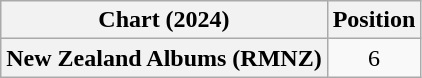<table class="wikitable sortable plainrowheaders" style="text-align:center">
<tr>
<th scope="col">Chart (2024)</th>
<th scope="col">Position</th>
</tr>
<tr>
<th scope="row">New Zealand Albums (RMNZ)</th>
<td>6</td>
</tr>
</table>
